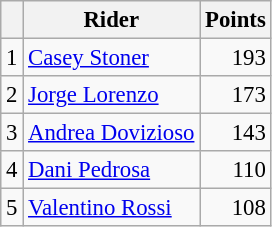<table class="wikitable" style="font-size: 95%;">
<tr>
<th></th>
<th>Rider</th>
<th>Points</th>
</tr>
<tr>
<td align=center>1</td>
<td> <a href='#'>Casey Stoner</a></td>
<td align=right>193</td>
</tr>
<tr>
<td align=center>2</td>
<td> <a href='#'>Jorge Lorenzo</a></td>
<td align=right>173</td>
</tr>
<tr>
<td align=center>3</td>
<td> <a href='#'>Andrea Dovizioso</a></td>
<td align=right>143</td>
</tr>
<tr>
<td align=center>4</td>
<td> <a href='#'>Dani Pedrosa</a></td>
<td align=right>110</td>
</tr>
<tr>
<td align=center>5</td>
<td> <a href='#'>Valentino Rossi</a></td>
<td align=right>108</td>
</tr>
</table>
